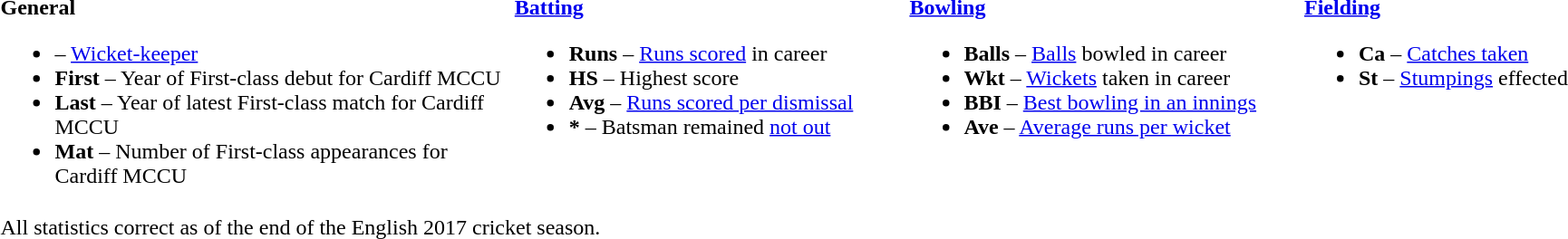<table>
<tr>
<td valign="top" style="width:30%"><br><strong>General</strong><ul><li> – <a href='#'>Wicket-keeper</a></li><li><strong>First</strong> – Year of First-class debut for Cardiff MCCU</li><li><strong>Last</strong> – Year of latest First-class match for Cardiff MCCU</li><li><strong>Mat</strong> – Number of First-class appearances for Cardiff MCCU</li></ul></td>
<td valign="top" style="width:23%"><br><strong><a href='#'>Batting</a></strong><ul><li><strong>Runs</strong> – <a href='#'>Runs scored</a> in career</li><li><strong>HS</strong> – Highest score</li><li><strong>Avg</strong> – <a href='#'>Runs scored per dismissal</a></li><li><strong>*</strong> – Batsman remained <a href='#'>not out</a></li></ul></td>
<td valign="top" style="width:23%"><br><strong><a href='#'>Bowling</a></strong><ul><li><strong>Balls</strong> – <a href='#'>Balls</a> bowled in career</li><li><strong>Wkt</strong> – <a href='#'>Wickets</a> taken in career</li><li><strong>BBI</strong> – <a href='#'>Best bowling in an innings</a></li><li><strong>Ave</strong> – <a href='#'>Average runs per wicket</a></li></ul></td>
<td valign="top" style="width:24%"><br><strong><a href='#'>Fielding</a></strong><ul><li><strong>Ca</strong> – <a href='#'>Catches taken</a></li><li><strong>St</strong> – <a href='#'>Stumpings</a> effected</li></ul></td>
</tr>
<tr>
<td colspan="4">All statistics correct as of the end of the English 2017 cricket season.</td>
</tr>
</table>
